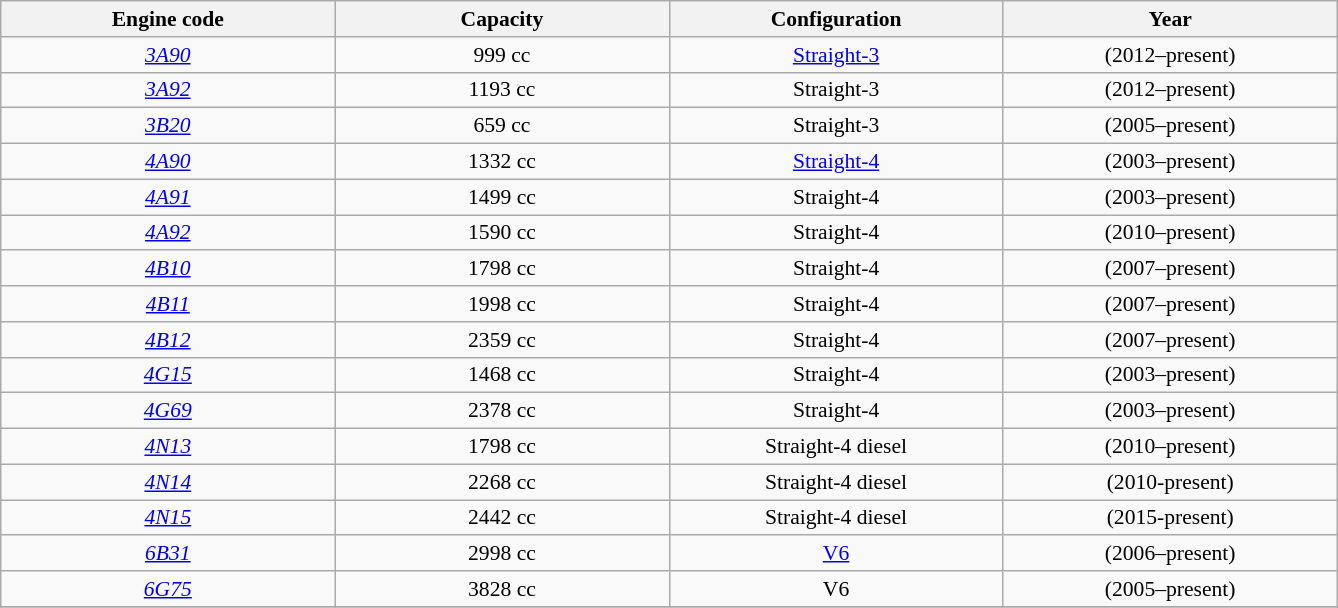<table class="wikitable" style="font-size:90%; text-align:center">
<tr>
<th style="width:15em">Engine code</th>
<th style="width:15em">Capacity</th>
<th style="width:15em">Configuration</th>
<th style="width:15em">Year</th>
</tr>
<tr>
<td><em><a href='#'>3A90</a></em></td>
<td>999 cc</td>
<td><a href='#'>Straight-3</a></td>
<td>(2012–present)</td>
</tr>
<tr>
<td><em><a href='#'>3A92</a></em></td>
<td>1193 cc</td>
<td>Straight-3</td>
<td>(2012–present)</td>
</tr>
<tr>
<td><em><a href='#'>3B20</a></em></td>
<td>659 cc</td>
<td>Straight-3</td>
<td>(2005–present)</td>
</tr>
<tr>
<td><em><a href='#'>4A90</a></em></td>
<td>1332 cc</td>
<td><a href='#'>Straight-4</a></td>
<td>(2003–present)</td>
</tr>
<tr>
<td><em><a href='#'>4A91</a></em></td>
<td>1499 cc</td>
<td>Straight-4</td>
<td>(2003–present)</td>
</tr>
<tr>
<td><em><a href='#'>4A92</a></em></td>
<td>1590 cc</td>
<td>Straight-4</td>
<td>(2010–present)</td>
</tr>
<tr>
<td><em><a href='#'>4B10</a></em></td>
<td>1798 cc</td>
<td>Straight-4</td>
<td>(2007–present)</td>
</tr>
<tr>
<td><em><a href='#'>4B11</a></em></td>
<td>1998 cc</td>
<td>Straight-4</td>
<td>(2007–present)</td>
</tr>
<tr>
<td><em><a href='#'>4B12</a></em></td>
<td>2359 cc</td>
<td>Straight-4</td>
<td>(2007–present)</td>
</tr>
<tr>
<td><em><a href='#'>4G15</a></em></td>
<td>1468 cc</td>
<td>Straight-4</td>
<td>(2003–present)</td>
</tr>
<tr>
<td><em><a href='#'>4G69</a></em></td>
<td>2378 cc</td>
<td>Straight-4</td>
<td>(2003–present)</td>
</tr>
<tr>
<td><em><a href='#'>4N13</a></em></td>
<td>1798 cc</td>
<td>Straight-4 diesel</td>
<td>(2010–present)</td>
</tr>
<tr>
<td><em><a href='#'>4N14</a></em></td>
<td>2268 cc</td>
<td>Straight-4 diesel</td>
<td>(2010-present)</td>
</tr>
<tr>
<td><em><a href='#'>4N15</a></em></td>
<td>2442 cc</td>
<td>Straight-4 diesel</td>
<td>(2015-present)</td>
</tr>
<tr>
<td><em><a href='#'>6B31</a></em></td>
<td>2998 cc</td>
<td><a href='#'>V6</a></td>
<td>(2006–present)</td>
</tr>
<tr>
<td><em><a href='#'>6G75</a></em></td>
<td>3828 cc</td>
<td>V6</td>
<td>(2005–present)</td>
</tr>
<tr>
</tr>
</table>
